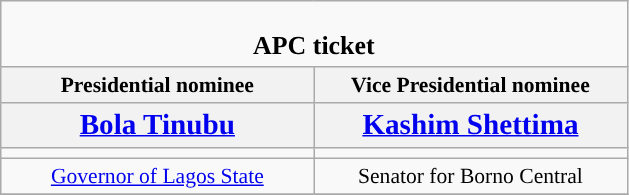<table class="wikitable" style="font-size:90%; text-align:center;">
<tr>
<td colspan="5" style="background:"><br><big><strong>APC ticket</strong></big></td>
</tr>
<tr>
<th>Presidential nominee</th>
<th>Vice Presidential nominee</th>
</tr>
<tr>
<th style="width:3em; font-size:135%; width:200px;"><a href='#'>Bola Tinubu</a></th>
<th style="width:3em; font-size:135%; width:200px;"><a href='#'>Kashim Shettima</a></th>
</tr>
<tr>
<td></td>
<td></td>
</tr>
<tr>
<td><a href='#'>Governor of Lagos State</a><br></td>
<td>Senator for Borno Central<br></td>
</tr>
<tr>
</tr>
</table>
